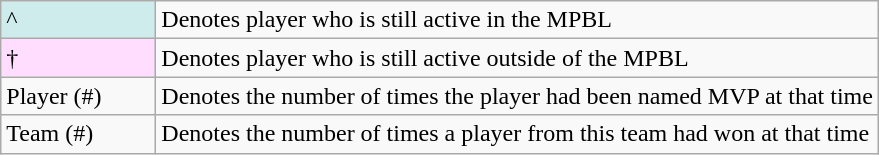<table class="wikitable">
<tr>
<td style="background-color:#CFECEC; border:1px solid #aaaaaa; width:6em">^</td>
<td>Denotes player who is still active in the MPBL</td>
</tr>
<tr>
<td style="background-color:#FFDDFF; border:1px solid #aaaaaa; width:6em">†</td>
<td>Denotes player who is still active outside of the MPBL</td>
</tr>
<tr>
<td>Player (#)</td>
<td>Denotes the number of times the player had been named MVP at that time</td>
</tr>
<tr>
<td>Team (#)</td>
<td>Denotes the number of times a player from this team had won at that time</td>
</tr>
</table>
